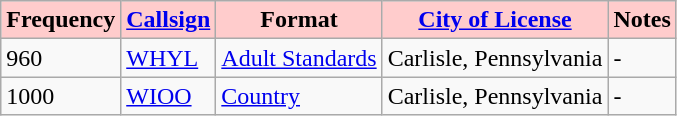<table class="wikitable">
<tr>
<th style="background:#fcc;">Frequency</th>
<th style="background:#fcc;"><a href='#'>Callsign</a></th>
<th style="background:#fcc;">Format</th>
<th style="background:#fcc;"><a href='#'>City of License</a></th>
<th style="background:#fcc;">Notes</th>
</tr>
<tr>
<td>960</td>
<td><a href='#'>WHYL</a></td>
<td><a href='#'>Adult Standards</a></td>
<td>Carlisle, Pennsylvania</td>
<td>-</td>
</tr>
<tr>
<td>1000</td>
<td><a href='#'>WIOO</a></td>
<td><a href='#'>Country</a></td>
<td>Carlisle, Pennsylvania</td>
<td>-</td>
</tr>
</table>
